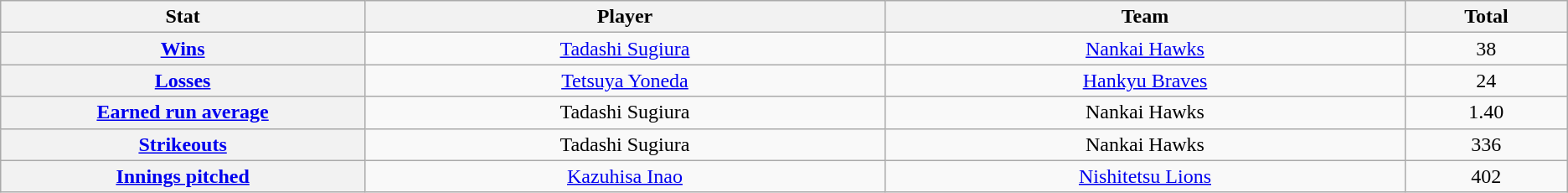<table class="wikitable" style="text-align:center;">
<tr>
<th scope="col" width="7%">Stat</th>
<th scope="col" width="10%">Player</th>
<th scope="col" width="10%">Team</th>
<th scope="col" width="3%">Total</th>
</tr>
<tr>
<th scope="row" style="text-align:center;"><a href='#'>Wins</a></th>
<td><a href='#'>Tadashi Sugiura</a></td>
<td><a href='#'>Nankai Hawks</a></td>
<td>38</td>
</tr>
<tr>
<th scope="row" style="text-align:center;"><a href='#'>Losses</a></th>
<td><a href='#'>Tetsuya Yoneda</a></td>
<td><a href='#'>Hankyu Braves</a></td>
<td>24</td>
</tr>
<tr>
<th scope="row" style="text-align:center;"><a href='#'>Earned run average</a></th>
<td>Tadashi Sugiura</td>
<td>Nankai Hawks</td>
<td>1.40</td>
</tr>
<tr>
<th scope="row" style="text-align:center;"><a href='#'>Strikeouts</a></th>
<td>Tadashi Sugiura</td>
<td>Nankai Hawks</td>
<td>336</td>
</tr>
<tr>
<th scope="row" style="text-align:center;"><a href='#'>Innings pitched</a></th>
<td><a href='#'>Kazuhisa Inao</a></td>
<td><a href='#'>Nishitetsu Lions</a></td>
<td>402</td>
</tr>
</table>
